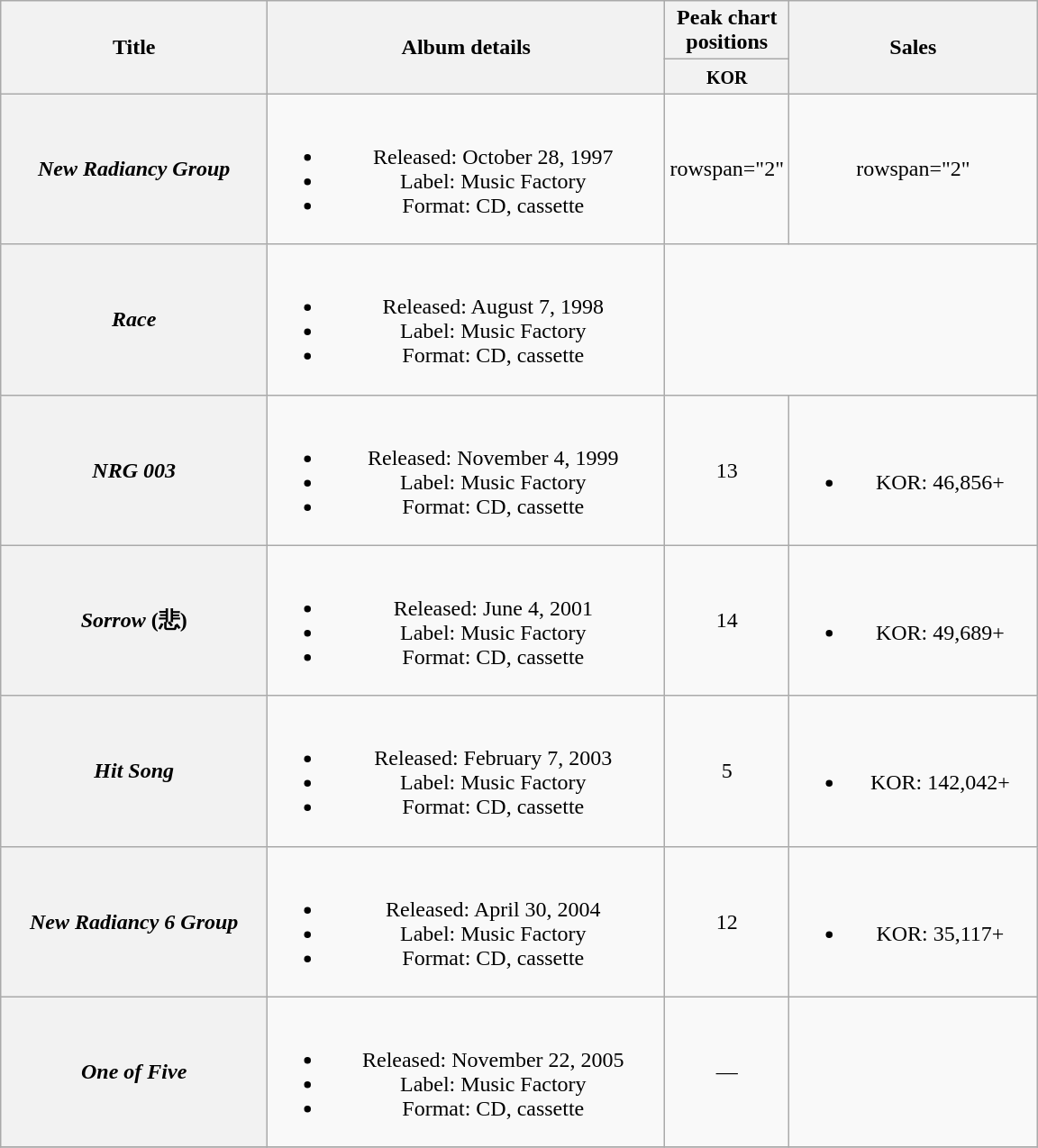<table class="wikitable plainrowheaders" style="text-align:center; width:48em;">
<tr>
<th scope="col" rowspan="2">Title</th>
<th scope="col" rowspan="2">Album details</th>
<th scope="col" colspan="1" style="width:5em;">Peak chart positions</th>
<th scope="col" rowspan="2">Sales</th>
</tr>
<tr>
<th><small>KOR</small><br></th>
</tr>
<tr>
<th scope="row"><em>New Radiancy Group</em></th>
<td><br><ul><li>Released: October 28, 1997</li><li>Label: Music Factory</li><li>Format: CD, cassette</li></ul></td>
<td>rowspan="2" </td>
<td>rowspan="2" </td>
</tr>
<tr>
<th scope="row"><em>Race</em></th>
<td><br><ul><li>Released: August 7, 1998</li><li>Label: Music Factory</li><li>Format: CD, cassette</li></ul></td>
</tr>
<tr>
<th scope="row"><em>NRG 003</em></th>
<td><br><ul><li>Released: November 4, 1999</li><li>Label: Music Factory</li><li>Format: CD, cassette</li></ul></td>
<td>13</td>
<td><br><ul><li>KOR: 46,856+</li></ul></td>
</tr>
<tr>
<th scope="row"><em>Sorrow</em> (悲)</th>
<td><br><ul><li>Released: June 4, 2001</li><li>Label: Music Factory</li><li>Format: CD, cassette</li></ul></td>
<td>14</td>
<td><br><ul><li>KOR: 49,689+</li></ul></td>
</tr>
<tr>
<th scope="row"><em>Hit Song</em></th>
<td><br><ul><li>Released: February 7, 2003</li><li>Label: Music Factory</li><li>Format: CD, cassette</li></ul></td>
<td>5</td>
<td><br><ul><li>KOR: 142,042+</li></ul></td>
</tr>
<tr>
<th scope="row"><em>New Radiancy 6 Group</em></th>
<td><br><ul><li>Released: April 30, 2004</li><li>Label: Music Factory</li><li>Format: CD, cassette</li></ul></td>
<td>12</td>
<td><br><ul><li>KOR: 35,117+</li></ul></td>
</tr>
<tr>
<th scope="row"><em>One of Five</em></th>
<td><br><ul><li>Released: November 22, 2005</li><li>Label: Music Factory</li><li>Format: CD, cassette</li></ul></td>
<td>—</td>
<td></td>
</tr>
<tr>
</tr>
</table>
